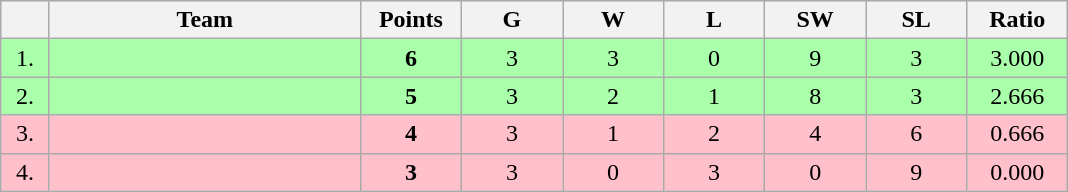<table class=wikitable style="text-align:center">
<tr style="background: #DCDCDC">
<th width="25"></th>
<th width="200">Team</th>
<th width="60">Points</th>
<th width="60">G</th>
<th width="60">W</th>
<th width="60">L</th>
<th width="60">SW</th>
<th width="60">SL</th>
<th width="60">Ratio</th>
</tr>
<tr style="background: #AAFFAA">
<td>1.</td>
<td align=left></td>
<td><strong>6</strong></td>
<td>3</td>
<td>3</td>
<td>0</td>
<td>9</td>
<td>3</td>
<td>3.000</td>
</tr>
<tr style="background: #AAFFAA">
<td>2.</td>
<td align=left></td>
<td><strong>5</strong></td>
<td>3</td>
<td>2</td>
<td>1</td>
<td>8</td>
<td>3</td>
<td>2.666</td>
</tr>
<tr style="background: pink">
<td>3.</td>
<td align=left></td>
<td><strong>4</strong></td>
<td>3</td>
<td>1</td>
<td>2</td>
<td>4</td>
<td>6</td>
<td>0.666</td>
</tr>
<tr style="background: pink">
<td>4.</td>
<td align=left></td>
<td><strong>3</strong></td>
<td>3</td>
<td>0</td>
<td>3</td>
<td>0</td>
<td>9</td>
<td>0.000</td>
</tr>
</table>
